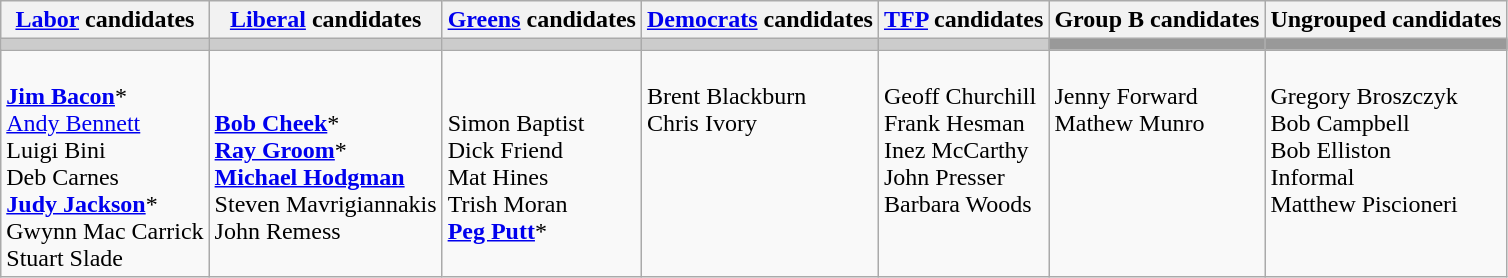<table class="wikitable">
<tr>
<th><a href='#'>Labor</a> candidates</th>
<th><a href='#'>Liberal</a> candidates</th>
<th><a href='#'>Greens</a> candidates</th>
<th><a href='#'>Democrats</a> candidates</th>
<th><a href='#'>TFP</a> candidates</th>
<th>Group B candidates</th>
<th>Ungrouped candidates</th>
</tr>
<tr bgcolor="#cccccc">
<td></td>
<td></td>
<td></td>
<td></td>
<td></td>
<td bgcolor="#999999"></td>
<td bgcolor="#999999"></td>
</tr>
<tr>
<td><br><strong><a href='#'>Jim Bacon</a></strong>*<br>
<a href='#'>Andy Bennett</a><br>
Luigi Bini<br>
Deb Carnes<br>
<strong><a href='#'>Judy Jackson</a></strong>*<br>
Gwynn Mac Carrick<br>
Stuart Slade</td>
<td><br><strong><a href='#'>Bob Cheek</a></strong>*<br>
<strong><a href='#'>Ray Groom</a></strong>*<br>
<strong><a href='#'>Michael Hodgman</a></strong><br>
Steven Mavrigiannakis<br>
John Remess</td>
<td><br>Simon Baptist<br>
Dick Friend<br>
Mat Hines<br>
Trish Moran<br>
<strong><a href='#'>Peg Putt</a></strong>*</td>
<td valign=top><br>Brent Blackburn<br>
Chris Ivory</td>
<td valign=top><br>Geoff Churchill<br>
Frank Hesman<br>
Inez McCarthy<br>
John Presser<br>
Barbara Woods</td>
<td valign=top><br>Jenny Forward<br>
Mathew Munro</td>
<td valign=top><br>Gregory Broszczyk<br>
Bob Campbell<br>
Bob Elliston<br>
Informal<br>
Matthew Piscioneri</td>
</tr>
</table>
